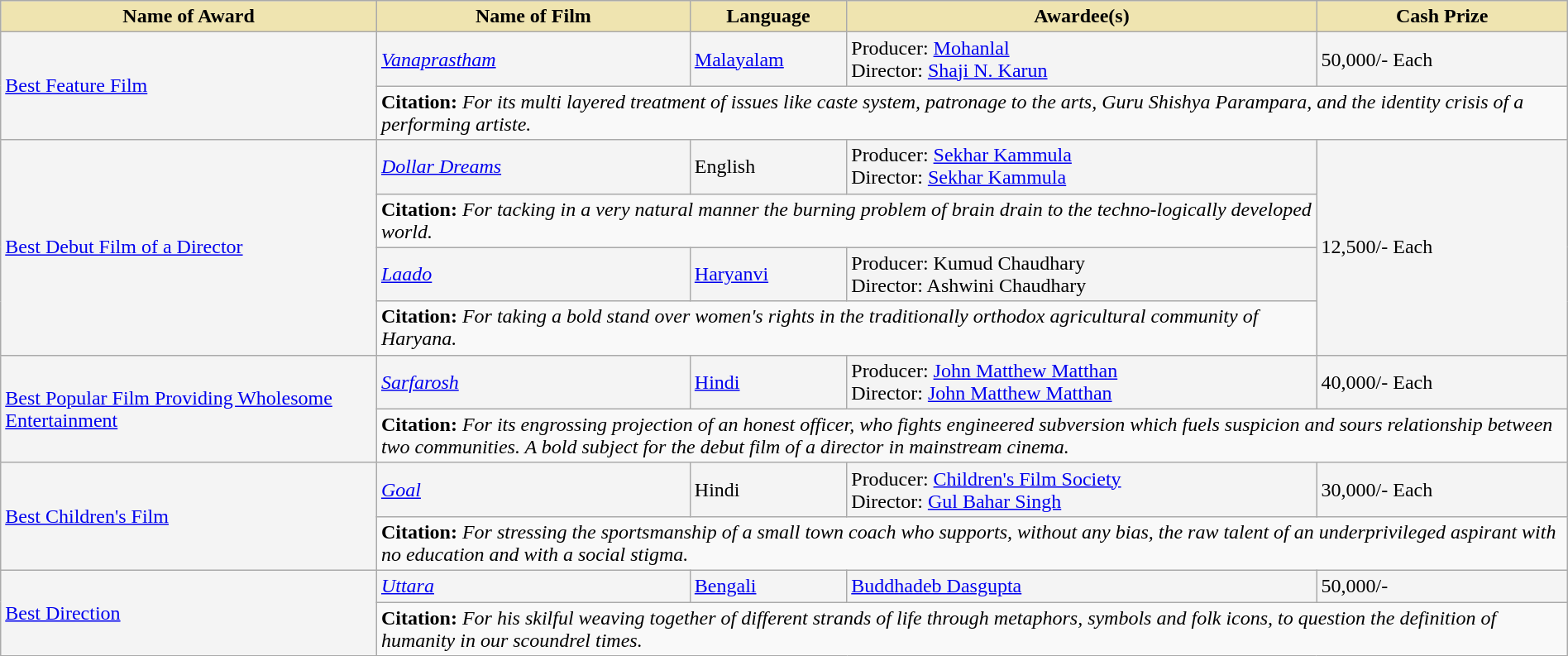<table class="wikitable" style="width:100%;">
<tr>
<th style="background-color:#EFE4B0;width:24%;">Name of Award</th>
<th style="background-color:#EFE4B0;width:20%;">Name of Film</th>
<th style="background-color:#EFE4B0;width:10%;">Language</th>
<th style="background-color:#EFE4B0;width:30%;">Awardee(s)</th>
<th style="background-color:#EFE4B0;width:16%;">Cash Prize</th>
</tr>
<tr style="background-color:#F4F4F4">
<td rowspan="2"><a href='#'>Best Feature Film</a></td>
<td><em><a href='#'>Vanaprastham</a></em></td>
<td><a href='#'>Malayalam</a></td>
<td>Producer: <a href='#'>Mohanlal</a><br>Director: <a href='#'>Shaji N. Karun</a></td>
<td> 50,000/- Each</td>
</tr>
<tr style="background-color:#F9F9F9">
<td colspan="4"><strong>Citation:</strong> <em>For its multi layered treatment of issues like caste system, patronage to the arts, Guru Shishya Parampara, and the identity crisis of a performing artiste.</em></td>
</tr>
<tr style="background-color:#F4F4F4">
<td rowspan="4"><a href='#'>Best Debut Film of a Director</a></td>
<td><em><a href='#'>Dollar Dreams</a></em></td>
<td>English</td>
<td>Producer: <a href='#'>Sekhar Kammula</a><br>Director: <a href='#'>Sekhar Kammula</a></td>
<td rowspan="4"> 12,500/- Each</td>
</tr>
<tr style="background-color:#F9F9F9">
<td colspan="3"><strong>Citation:</strong> <em>For tacking in a very natural manner the burning problem of brain drain to the techno-logically developed world.</em></td>
</tr>
<tr style="background-color:#F4F4F4">
<td><em><a href='#'>Laado</a></em></td>
<td><a href='#'>Haryanvi</a></td>
<td>Producer: Kumud Chaudhary<br>Director: Ashwini Chaudhary</td>
</tr>
<tr style="background-color:#F9F9F9">
<td colspan="3"><strong>Citation:</strong> <em>For taking a bold stand over women's rights in the traditionally orthodox agricultural community of Haryana.</em></td>
</tr>
<tr style="background-color:#F4F4F4">
<td rowspan="2"><a href='#'>Best Popular Film Providing Wholesome Entertainment</a></td>
<td><em><a href='#'>Sarfarosh</a></em></td>
<td><a href='#'>Hindi</a></td>
<td>Producer: <a href='#'>John Matthew Matthan</a><br>Director: <a href='#'>John Matthew Matthan</a></td>
<td> 40,000/- Each</td>
</tr>
<tr style="background-color:#F9F9F9">
<td colspan="4"><strong>Citation:</strong> <em>For its engrossing projection of an honest officer, who fights engineered subversion which fuels suspicion and sours relationship between two communities. A bold subject for the debut film of a director in mainstream cinema.</em></td>
</tr>
<tr style="background-color:#F4F4F4">
<td rowspan="2"><a href='#'>Best Children's Film</a></td>
<td><em><a href='#'>Goal</a></em></td>
<td>Hindi</td>
<td>Producer: <a href='#'>Children's Film Society</a><br>Director: <a href='#'>Gul Bahar Singh</a></td>
<td> 30,000/- Each</td>
</tr>
<tr style="background-color:#F9F9F9">
<td colspan="4"><strong>Citation:</strong> <em>For stressing the sportsmanship of a small town coach who supports, without any bias, the raw talent of an underprivileged aspirant with no education and with a social stigma.</em></td>
</tr>
<tr style="background-color:#F4F4F4">
<td rowspan="2"><a href='#'>Best Direction</a></td>
<td><em><a href='#'>Uttara</a></em></td>
<td><a href='#'>Bengali</a></td>
<td><a href='#'>Buddhadeb Dasgupta</a></td>
<td> 50,000/-</td>
</tr>
<tr style="background-color:#F9F9F9">
<td colspan="4"><strong>Citation:</strong> <em>For his skilful weaving together of different strands of life through metaphors, symbols and folk icons, to question the definition of humanity in our scoundrel times.</em></td>
</tr>
</table>
